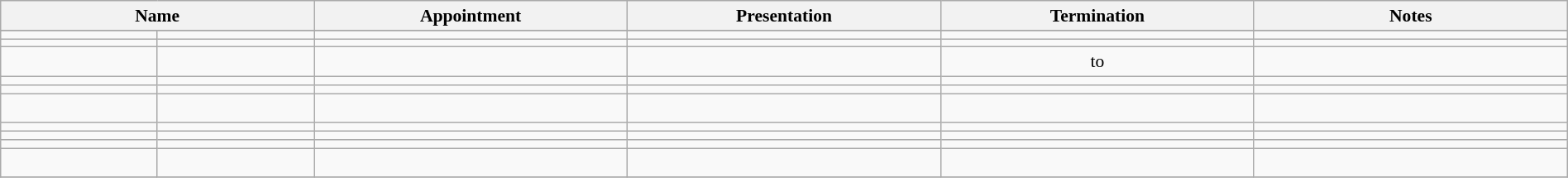<table class="wikitable sortable" style="font-size:90%; text-align:center; width:100%;">
<tr>
<th colspan=2>Name</th>
<th style="width:20%;">Appointment</th>
<th style="width:20%;">Presentation</th>
<th style="width:20%;">Termination</th>
<th class="unsortable" style="width:20%;">Notes</th>
</tr>
<tr>
</tr>
<tr>
<td></td>
<td></td>
<td></td>
<td></td>
<td></td>
<td></td>
</tr>
<tr>
<td></td>
<td></td>
<td></td>
<td></td>
<td></td>
<td></td>
</tr>
<tr>
<td></td>
<td></td>
<td></td>
<td><br></td>
<td> to </td>
<td></td>
</tr>
<tr>
<td></td>
<td></td>
<td></td>
<td></td>
<td></td>
<td></td>
</tr>
<tr>
<td></td>
<td></td>
<td></td>
<td></td>
<td></td>
<td></td>
</tr>
<tr>
<td></td>
<td></td>
<td></td>
<td><br></td>
<td></td>
<td></td>
</tr>
<tr>
<td></td>
<td></td>
<td></td>
<td></td>
<td></td>
<td></td>
</tr>
<tr>
<td></td>
<td></td>
<td></td>
<td></td>
<td></td>
<td></td>
</tr>
<tr>
<td></td>
<td></td>
<td></td>
<td></td>
<td></td>
<td></td>
</tr>
<tr>
<td></td>
<td></td>
<td></td>
<td><br></td>
<td></td>
<td></td>
</tr>
<tr>
</tr>
</table>
